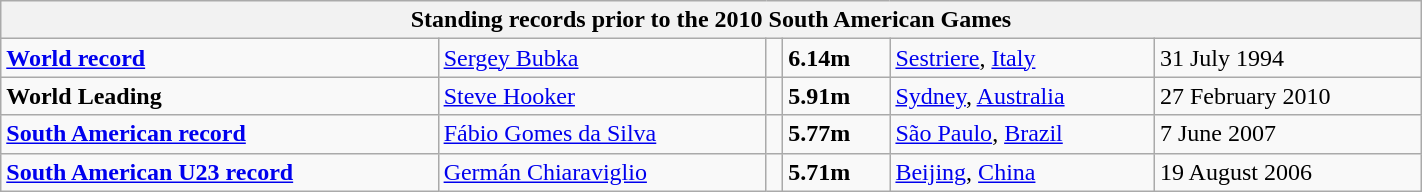<table class="wikitable" width=75%>
<tr>
<th colspan="6">Standing records prior to the 2010 South American Games</th>
</tr>
<tr>
<td><strong><a href='#'>World record</a></strong></td>
<td><a href='#'>Sergey Bubka</a></td>
<td align=left></td>
<td><strong>6.14m</strong></td>
<td><a href='#'>Sestriere</a>, <a href='#'>Italy</a></td>
<td>31 July 1994</td>
</tr>
<tr>
<td><strong>World Leading</strong></td>
<td><a href='#'>Steve Hooker</a></td>
<td align=left></td>
<td><strong>5.91m</strong></td>
<td><a href='#'>Sydney</a>, <a href='#'>Australia</a></td>
<td>27 February 2010</td>
</tr>
<tr>
<td><strong><a href='#'>South American record</a></strong></td>
<td><a href='#'>Fábio Gomes da Silva</a></td>
<td align=left></td>
<td><strong>5.77m</strong></td>
<td><a href='#'>São Paulo</a>, <a href='#'>Brazil</a></td>
<td>7 June 2007</td>
</tr>
<tr>
<td><strong><a href='#'>South American U23 record</a></strong></td>
<td><a href='#'>Germán Chiaraviglio</a></td>
<td align=left></td>
<td><strong>5.71m</strong></td>
<td><a href='#'>Beijing</a>, <a href='#'>China</a></td>
<td>19 August 2006</td>
</tr>
</table>
